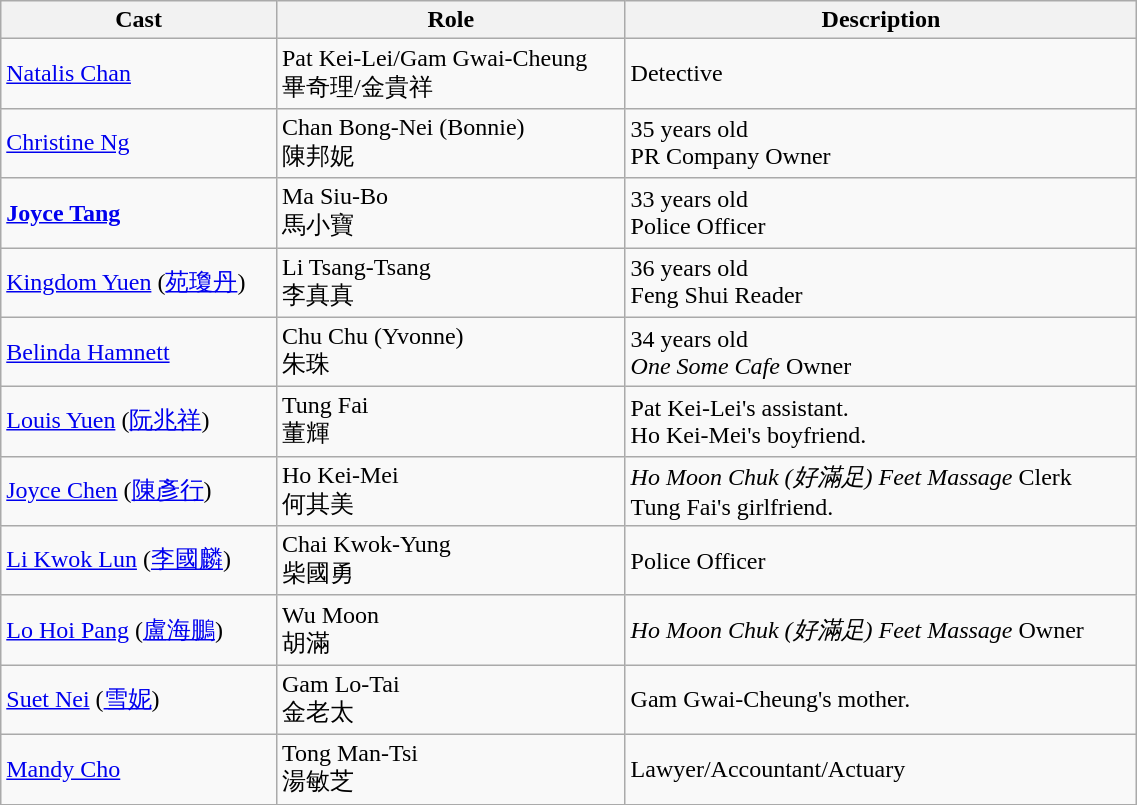<table class="wikitable" width="60%">
<tr>
<th>Cast</th>
<th>Role</th>
<th>Description</th>
</tr>
<tr>
<td><a href='#'>Natalis Chan</a></td>
<td>Pat Kei-Lei/Gam Gwai-Cheung <br> 畢奇理/金貴祥</td>
<td>Detective</td>
</tr>
<tr>
<td><a href='#'>Christine Ng</a></td>
<td>Chan Bong-Nei (Bonnie) <br> 陳邦妮</td>
<td>35 years old<br>PR Company Owner</td>
</tr>
<tr>
<td><strong><a href='#'>Joyce Tang</a></strong></td>
<td>Ma Siu-Bo <br> 馬小寶</td>
<td>33 years old<br>Police Officer</td>
</tr>
<tr>
<td><a href='#'>Kingdom Yuen</a> (<a href='#'>苑瓊丹</a>)</td>
<td>Li Tsang-Tsang <br> 李真真</td>
<td>36 years old<br>Feng Shui Reader</td>
</tr>
<tr>
<td><a href='#'>Belinda Hamnett</a></td>
<td>Chu Chu (Yvonne) <br> 朱珠</td>
<td>34 years old<br><em>One Some Cafe</em> Owner</td>
</tr>
<tr>
<td><a href='#'>Louis Yuen</a> (<a href='#'>阮兆祥</a>)</td>
<td>Tung Fai <br> 董輝</td>
<td>Pat Kei-Lei's assistant. <br> Ho Kei-Mei's boyfriend.</td>
</tr>
<tr>
<td><a href='#'>Joyce Chen</a> (<a href='#'>陳彥行</a>)</td>
<td>Ho Kei-Mei <br> 何其美</td>
<td><em>Ho Moon Chuk (好滿足) Feet Massage</em> Clerk <br> Tung Fai's girlfriend.</td>
</tr>
<tr>
<td><a href='#'>Li Kwok Lun</a> (<a href='#'>李國麟</a>)</td>
<td>Chai Kwok-Yung <br> 柴國勇</td>
<td>Police Officer</td>
</tr>
<tr>
<td><a href='#'>Lo Hoi Pang</a> (<a href='#'>盧海鵬</a>)</td>
<td>Wu Moon <br> 胡滿</td>
<td><em>Ho Moon Chuk (好滿足) Feet Massage</em> Owner</td>
</tr>
<tr>
<td><a href='#'>Suet Nei</a> (<a href='#'>雪妮</a>)</td>
<td>Gam Lo-Tai <br> 金老太</td>
<td>Gam Gwai-Cheung's mother.</td>
</tr>
<tr>
<td><a href='#'>Mandy Cho</a></td>
<td>Tong Man-Tsi<br> 湯敏芝</td>
<td>Lawyer/Accountant/Actuary</td>
</tr>
<tr>
</tr>
</table>
